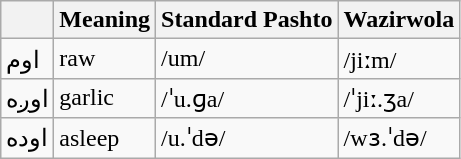<table class="wikitable">
<tr>
<th></th>
<th>Meaning</th>
<th>Standard Pashto</th>
<th>Wazirwola</th>
</tr>
<tr>
<td>اوم</td>
<td>raw</td>
<td>/um/</td>
<td>/jiːm/</td>
</tr>
<tr>
<td>اوږه</td>
<td>garlic</td>
<td>/ˈu.ɡa/</td>
<td>/ˈjiː.ʒa/</td>
</tr>
<tr>
<td>اوده</td>
<td>asleep</td>
<td>/u.ˈdə/</td>
<td>/wɜ.ˈdə/</td>
</tr>
</table>
